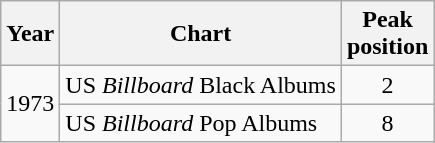<table class="wikitable">
<tr>
<th>Year</th>
<th>Chart</th>
<th>Peak<br>position</th>
</tr>
<tr>
<td rowspan="2">1973</td>
<td>US <em>Billboard</em> Black Albums</td>
<td style="text-align:center;">2</td>
</tr>
<tr>
<td>US <em>Billboard</em> Pop Albums</td>
<td style="text-align:center;">8</td>
</tr>
</table>
